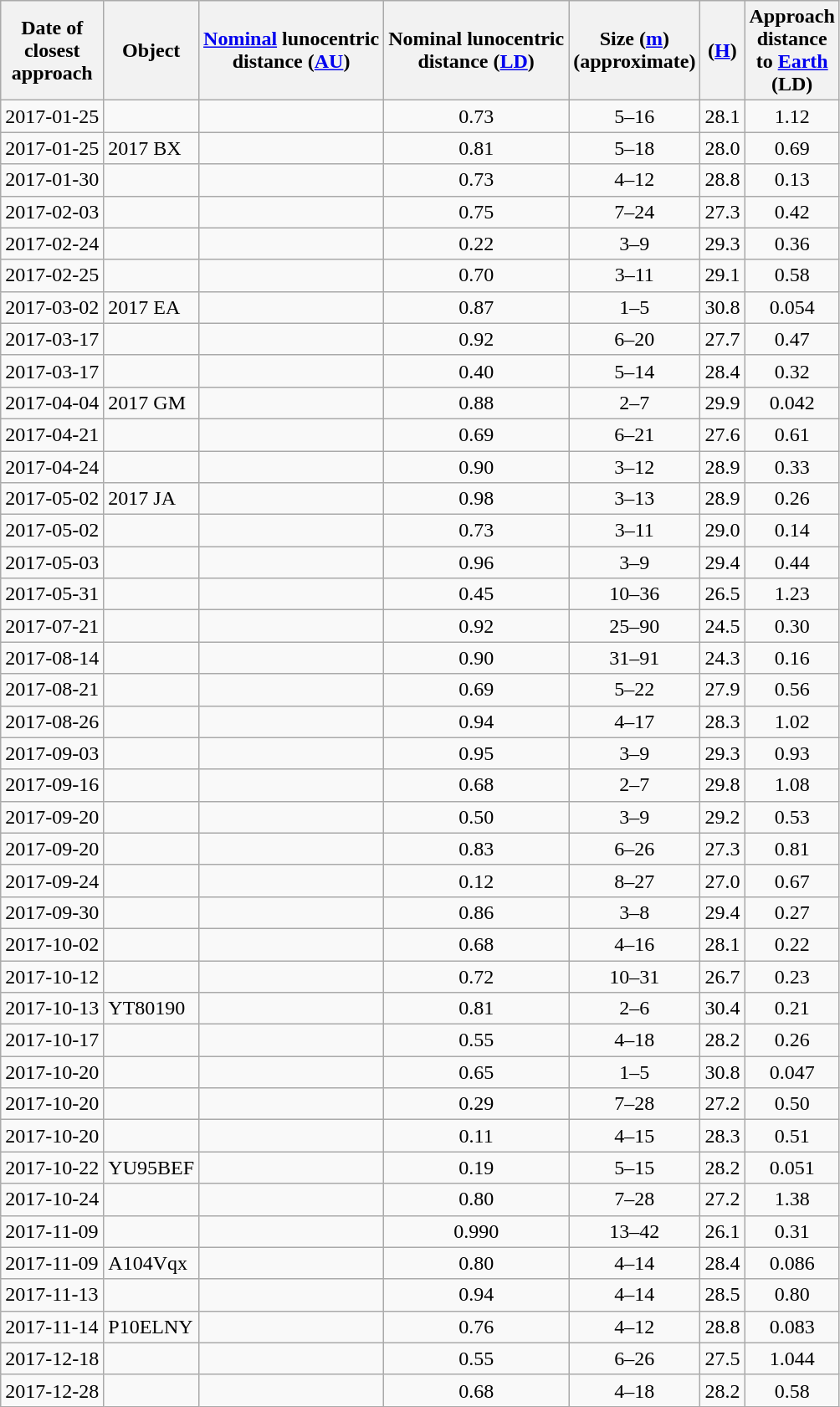<table class="wikitable sortable">
<tr>
<th>Date of<br>closest<br>approach</th>
<th>Object</th>
<th><a href='#'>Nominal</a> lunocentric<br>distance (<a href='#'>AU</a>)</th>
<th>Nominal lunocentric<br>distance (<a href='#'>LD</a>)</th>
<th data-sort-type="number">Size (<a href='#'>m</a>)<br>(approximate)</th>
<th>(<a href='#'>H</a>)</th>
<th>Approach<br>distance<br>to <a href='#'>Earth</a><br> (LD)</th>
</tr>
<tr>
<td>2017-01-25</td>
<td></td>
<td></td>
<td align="center">0.73</td>
<td align="center">5–16</td>
<td align="center">28.1</td>
<td align="center">1.12</td>
</tr>
<tr>
<td>2017-01-25</td>
<td>2017 BX</td>
<td></td>
<td align="center">0.81</td>
<td align="center">5–18</td>
<td align="center">28.0</td>
<td align="center">0.69</td>
</tr>
<tr>
<td>2017-01-30</td>
<td></td>
<td></td>
<td align="center">0.73</td>
<td align="center">4–12</td>
<td align="center">28.8</td>
<td align="center">0.13</td>
</tr>
<tr>
<td>2017-02-03</td>
<td></td>
<td></td>
<td align="center">0.75</td>
<td align="center">7–24</td>
<td align="center">27.3</td>
<td align="center">0.42</td>
</tr>
<tr>
<td>2017-02-24</td>
<td></td>
<td></td>
<td align="center">0.22</td>
<td align="center">3–9</td>
<td align="center">29.3</td>
<td align="center">0.36</td>
</tr>
<tr>
<td>2017-02-25</td>
<td></td>
<td></td>
<td align="center">0.70</td>
<td align="center">3–11</td>
<td align="center">29.1</td>
<td align="center">0.58</td>
</tr>
<tr>
<td>2017-03-02</td>
<td>2017 EA</td>
<td></td>
<td align="center">0.87</td>
<td align="center">1–5</td>
<td align="center">30.8</td>
<td align="center">0.054</td>
</tr>
<tr>
<td>2017-03-17</td>
<td></td>
<td></td>
<td align="center">0.92</td>
<td align="center">6–20</td>
<td align="center">27.7</td>
<td align="center">0.47</td>
</tr>
<tr>
<td>2017-03-17</td>
<td></td>
<td></td>
<td align="center">0.40</td>
<td align="center">5–14</td>
<td align="center">28.4</td>
<td align="center">0.32</td>
</tr>
<tr>
<td>2017-04-04</td>
<td>2017 GM</td>
<td></td>
<td align="center">0.88</td>
<td align="center">2–7</td>
<td align="center">29.9</td>
<td align="center">0.042</td>
</tr>
<tr>
<td>2017-04-21</td>
<td></td>
<td></td>
<td align="center">0.69</td>
<td align="center">6–21</td>
<td align="center">27.6</td>
<td align="center">0.61</td>
</tr>
<tr>
<td>2017-04-24</td>
<td></td>
<td></td>
<td align="center">0.90</td>
<td align="center">3–12</td>
<td align="center">28.9</td>
<td align="center">0.33</td>
</tr>
<tr>
<td>2017-05-02</td>
<td>2017 JA</td>
<td></td>
<td align="center">0.98</td>
<td align="center">3–13</td>
<td align="center">28.9</td>
<td align="center">0.26</td>
</tr>
<tr>
<td>2017-05-02</td>
<td></td>
<td></td>
<td align="center">0.73</td>
<td align="center">3–11</td>
<td align="center">29.0</td>
<td align="center">0.14</td>
</tr>
<tr>
<td>2017-05-03</td>
<td></td>
<td></td>
<td align="center">0.96</td>
<td align="center">3–9</td>
<td align="center">29.4</td>
<td align="center">0.44</td>
</tr>
<tr>
<td>2017-05-31</td>
<td></td>
<td></td>
<td align="center">0.45</td>
<td align="center">10–36</td>
<td align="center">26.5</td>
<td align="center">1.23</td>
</tr>
<tr>
<td>2017-07-21</td>
<td></td>
<td></td>
<td align="center">0.92</td>
<td align="center">25–90</td>
<td align="center">24.5</td>
<td align="center">0.30</td>
</tr>
<tr>
<td>2017-08-14</td>
<td></td>
<td></td>
<td align="center">0.90</td>
<td align="center">31–91</td>
<td align="center">24.3</td>
<td align="center">0.16</td>
</tr>
<tr>
<td>2017-08-21</td>
<td></td>
<td></td>
<td align="center">0.69</td>
<td align="center">5–22</td>
<td align="center">27.9</td>
<td align="center">0.56</td>
</tr>
<tr>
<td>2017-08-26</td>
<td></td>
<td></td>
<td align="center">0.94</td>
<td align="center">4–17</td>
<td align="center">28.3</td>
<td align="center">1.02</td>
</tr>
<tr>
<td>2017-09-03</td>
<td></td>
<td></td>
<td align="center">0.95</td>
<td align="center">3–9</td>
<td align="center">29.3</td>
<td align="center">0.93</td>
</tr>
<tr>
<td>2017-09-16</td>
<td></td>
<td></td>
<td align="center">0.68</td>
<td align="center">2–7</td>
<td align="center">29.8</td>
<td align="center">1.08</td>
</tr>
<tr>
<td>2017-09-20</td>
<td></td>
<td></td>
<td align="center">0.50</td>
<td align="center">3–9</td>
<td align="center">29.2</td>
<td align="center">0.53</td>
</tr>
<tr>
<td>2017-09-20</td>
<td></td>
<td></td>
<td align="center">0.83</td>
<td align="center">6–26</td>
<td align="center">27.3</td>
<td align="center">0.81</td>
</tr>
<tr>
<td>2017-09-24</td>
<td></td>
<td></td>
<td align="center">0.12</td>
<td align="center">8–27</td>
<td align="center">27.0</td>
<td align="center">0.67</td>
</tr>
<tr>
<td>2017-09-30</td>
<td></td>
<td></td>
<td align="center">0.86</td>
<td align="center">3–8</td>
<td align="center">29.4</td>
<td align="center">0.27</td>
</tr>
<tr>
<td>2017-10-02</td>
<td></td>
<td></td>
<td align="center">0.68</td>
<td align="center">4–16</td>
<td align="center">28.1</td>
<td align="center">0.22</td>
</tr>
<tr>
<td>2017-10-12</td>
<td></td>
<td></td>
<td align="center">0.72</td>
<td align="center">10–31</td>
<td align="center">26.7</td>
<td align="center">0.23</td>
</tr>
<tr>
<td>2017-10-13</td>
<td>YT80190</td>
<td></td>
<td align="center">0.81</td>
<td align="center">2–6</td>
<td align="center">30.4</td>
<td align="center">0.21</td>
</tr>
<tr>
<td>2017-10-17</td>
<td></td>
<td></td>
<td align="center">0.55</td>
<td align="center">4–18</td>
<td align="center">28.2</td>
<td align="center">0.26</td>
</tr>
<tr>
<td>2017-10-20</td>
<td></td>
<td></td>
<td align="center">0.65</td>
<td align="center">1–5</td>
<td align="center">30.8</td>
<td align="center">0.047</td>
</tr>
<tr>
<td>2017-10-20</td>
<td></td>
<td></td>
<td align="center">0.29</td>
<td align="center">7–28</td>
<td align="center">27.2</td>
<td align="center">0.50</td>
</tr>
<tr>
<td>2017-10-20</td>
<td></td>
<td></td>
<td align="center">0.11</td>
<td align="center">4–15</td>
<td align="center">28.3</td>
<td align="center">0.51</td>
</tr>
<tr>
<td>2017-10-22</td>
<td>YU95BEF</td>
<td></td>
<td align="center">0.19</td>
<td align="center">5–15</td>
<td align="center">28.2</td>
<td align="center">0.051</td>
</tr>
<tr>
<td>2017-10-24</td>
<td></td>
<td></td>
<td align="center">0.80</td>
<td align="center">7–28</td>
<td align="center">27.2</td>
<td align="center">1.38</td>
</tr>
<tr>
<td>2017-11-09</td>
<td></td>
<td></td>
<td align="center">0.990</td>
<td align="center">13–42</td>
<td align="center">26.1</td>
<td align="center">0.31</td>
</tr>
<tr>
<td>2017-11-09</td>
<td>A104Vqx</td>
<td></td>
<td align="center">0.80</td>
<td align="center">4–14</td>
<td align="center">28.4</td>
<td align="center">0.086</td>
</tr>
<tr>
<td>2017-11-13</td>
<td></td>
<td></td>
<td align="center">0.94</td>
<td align="center">4–14</td>
<td align="center">28.5</td>
<td align="center">0.80</td>
</tr>
<tr>
<td>2017-11-14</td>
<td>P10ELNY</td>
<td></td>
<td align="center">0.76</td>
<td align="center">4–12</td>
<td align="center">28.8</td>
<td align="center">0.083</td>
</tr>
<tr>
<td>2017-12-18</td>
<td></td>
<td></td>
<td align="center">0.55</td>
<td align="center">6–26</td>
<td align="center">27.5</td>
<td align="center">1.044</td>
</tr>
<tr>
<td>2017-12-28</td>
<td></td>
<td></td>
<td align="center">0.68</td>
<td align="center">4–18</td>
<td align="center">28.2</td>
<td align="center">0.58</td>
</tr>
</table>
